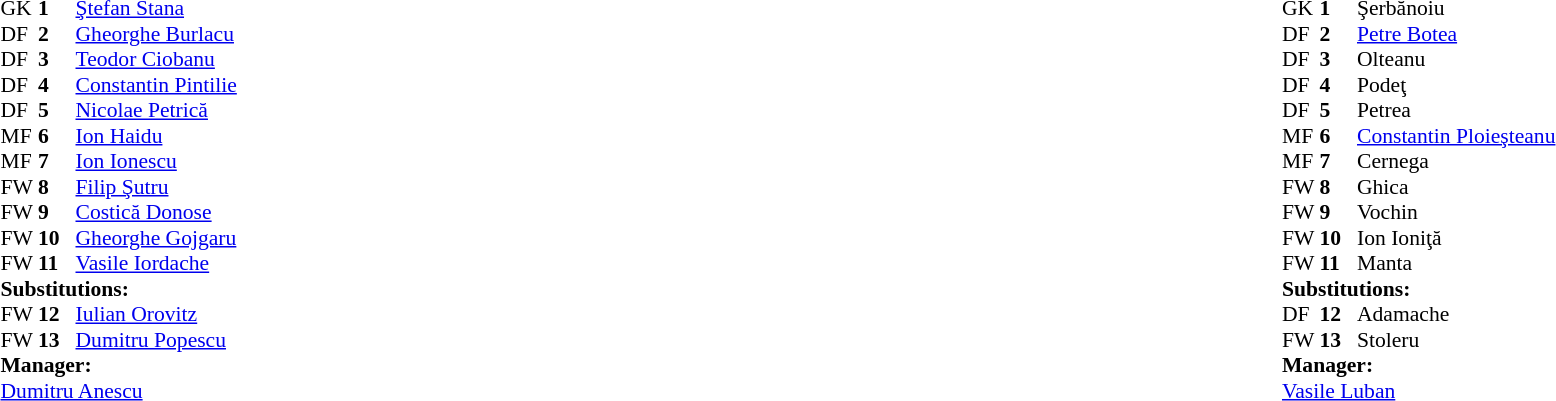<table style="width:100%;">
<tr>
<td style="vertical-align:top; width:50%;"><br><table style="font-size: 90%" cellspacing="0" cellpadding="0">
<tr>
<th width=25></th>
<th width=25></th>
</tr>
<tr>
<td>GK</td>
<td><strong>1</strong></td>
<td> <a href='#'>Ştefan Stana</a></td>
</tr>
<tr>
<td>DF</td>
<td><strong>2</strong></td>
<td> <a href='#'>Gheorghe Burlacu</a></td>
</tr>
<tr>
<td>DF</td>
<td><strong>3</strong></td>
<td> <a href='#'>Teodor Ciobanu</a></td>
</tr>
<tr>
<td>DF</td>
<td><strong>4</strong></td>
<td> <a href='#'>Constantin Pintilie</a></td>
</tr>
<tr>
<td>DF</td>
<td><strong>5</strong></td>
<td> <a href='#'>Nicolae Petrică</a></td>
</tr>
<tr>
<td>MF</td>
<td><strong>6</strong></td>
<td> <a href='#'>Ion Haidu</a></td>
</tr>
<tr>
<td>MF</td>
<td><strong>7</strong></td>
<td> <a href='#'>Ion Ionescu</a></td>
</tr>
<tr>
<td>FW</td>
<td><strong>8</strong></td>
<td> <a href='#'>Filip Şutru</a></td>
</tr>
<tr>
<td>FW</td>
<td><strong>9</strong></td>
<td> <a href='#'>Costică Donose</a></td>
</tr>
<tr>
<td>FW</td>
<td><strong>10</strong></td>
<td> <a href='#'>Gheorghe Gojgaru</a> </td>
</tr>
<tr>
<td>FW</td>
<td><strong>11</strong></td>
<td> <a href='#'>Vasile Iordache</a> </td>
</tr>
<tr>
<td colspan=3><strong>Substitutions:</strong></td>
</tr>
<tr>
<td>FW</td>
<td><strong>12</strong></td>
<td> <a href='#'>Iulian Orovitz</a> </td>
</tr>
<tr>
<td>FW</td>
<td><strong>13</strong></td>
<td> <a href='#'>Dumitru Popescu</a> </td>
</tr>
<tr>
<td colspan=3><strong>Manager:</strong></td>
</tr>
<tr>
<td colspan=4> <a href='#'>Dumitru Anescu</a></td>
</tr>
</table>
</td>
<td valign="top"></td>
<td style="vertical-align:top; width:50%;"><br><table cellspacing="0" cellpadding="0" style="font-size:90%; margin:auto;">
<tr>
<th width=25></th>
<th width=25></th>
</tr>
<tr>
<td>GK</td>
<td><strong>1</strong></td>
<td> Şerbănoiu</td>
</tr>
<tr>
<td>DF</td>
<td><strong>2</strong></td>
<td> <a href='#'>Petre Botea</a></td>
</tr>
<tr>
<td>DF</td>
<td><strong>3</strong></td>
<td> Olteanu</td>
</tr>
<tr>
<td>DF</td>
<td><strong>4</strong></td>
<td> Podeţ</td>
</tr>
<tr>
<td>DF</td>
<td><strong>5</strong></td>
<td> Petrea </td>
</tr>
<tr>
<td>MF</td>
<td><strong>6</strong></td>
<td> <a href='#'>Constantin Ploieşteanu</a></td>
</tr>
<tr>
<td>MF</td>
<td><strong>7</strong></td>
<td> Cernega</td>
</tr>
<tr>
<td>FW</td>
<td><strong>8</strong></td>
<td> Ghica </td>
</tr>
<tr>
<td>FW</td>
<td><strong>9</strong></td>
<td> Vochin</td>
</tr>
<tr>
<td>FW</td>
<td><strong>10</strong></td>
<td> Ion Ioniţă</td>
</tr>
<tr>
<td>FW</td>
<td><strong>11</strong></td>
<td> Manta</td>
</tr>
<tr>
<td colspan=3><strong>Substitutions:</strong></td>
</tr>
<tr>
<td>DF</td>
<td><strong>12</strong></td>
<td> Adamache </td>
</tr>
<tr>
<td>FW</td>
<td><strong>13</strong></td>
<td> Stoleru </td>
</tr>
<tr>
<td colspan=3><strong>Manager:</strong></td>
</tr>
<tr>
<td colspan=4> <a href='#'>Vasile Luban</a></td>
</tr>
</table>
</td>
</tr>
</table>
